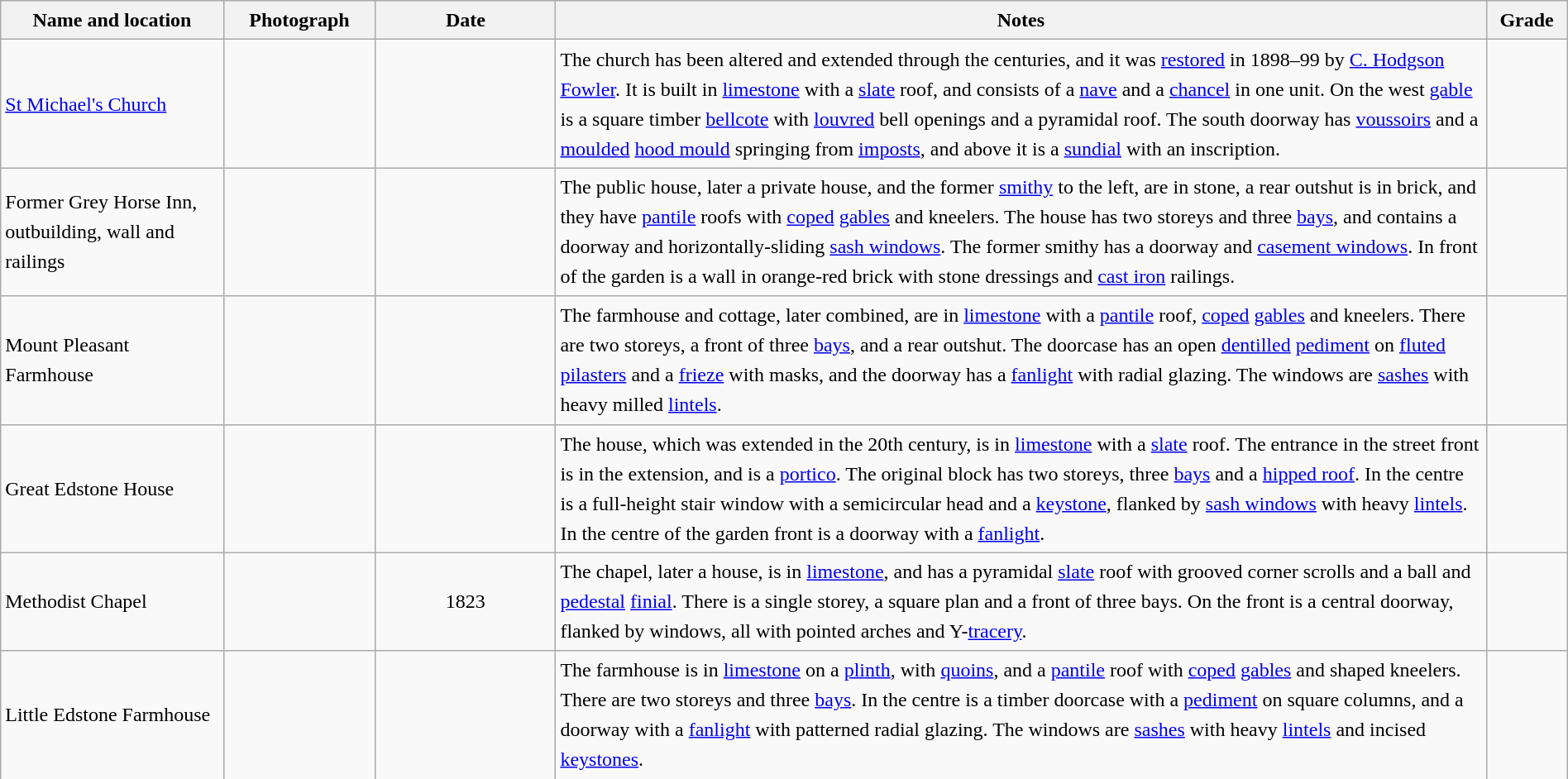<table class="wikitable sortable plainrowheaders" style="width:100%; border:0px; text-align:left; line-height:150%">
<tr>
<th scope="col"  style="width:150px">Name and location</th>
<th scope="col"  style="width:100px" class="unsortable">Photograph</th>
<th scope="col"  style="width:120px">Date</th>
<th scope="col"  style="width:650px" class="unsortable">Notes</th>
<th scope="col"  style="width:50px">Grade</th>
</tr>
<tr>
<td><a href='#'>St Michael's Church</a><br><small></small></td>
<td></td>
<td align="center"></td>
<td>The church has been altered and extended through the centuries, and it was <a href='#'>restored</a> in 1898–99 by <a href='#'>C. Hodgson Fowler</a>.  It is built in <a href='#'>limestone</a> with a <a href='#'>slate</a> roof, and consists of a <a href='#'>nave</a> and a <a href='#'>chancel</a> in one unit.  On the west <a href='#'>gable</a> is a square timber <a href='#'>bellcote</a> with <a href='#'>louvred</a> bell openings and a pyramidal roof.  The south doorway has <a href='#'>voussoirs</a> and a <a href='#'>moulded</a> <a href='#'>hood mould</a> springing from <a href='#'>imposts</a>, and above it is a <a href='#'>sundial</a> with an inscription.</td>
<td align="center" ></td>
</tr>
<tr>
<td>Former Grey Horse Inn, outbuilding, wall and railings<br><small></small></td>
<td></td>
<td align="center"></td>
<td>The public house, later a private house, and the former <a href='#'>smithy</a> to the left, are in stone, a rear outshut is in brick, and they have <a href='#'>pantile</a> roofs with <a href='#'>coped</a> <a href='#'>gables</a> and kneelers.  The house has two storeys and three <a href='#'>bays</a>, and contains a doorway and horizontally-sliding <a href='#'>sash windows</a>.  The former smithy has a doorway and <a href='#'>casement windows</a>.  In front of the garden is a wall in orange-red brick with stone dressings and <a href='#'>cast iron</a> railings.</td>
<td align="center" ></td>
</tr>
<tr>
<td>Mount Pleasant Farmhouse<br><small></small></td>
<td></td>
<td align="center"></td>
<td>The farmhouse and cottage, later combined, are in <a href='#'>limestone</a> with a <a href='#'>pantile</a> roof, <a href='#'>coped</a> <a href='#'>gables</a> and kneelers.  There are two storeys, a front of three <a href='#'>bays</a>, and a rear outshut.  The doorcase has an open <a href='#'>dentilled</a> <a href='#'>pediment</a> on <a href='#'>fluted</a> <a href='#'>pilasters</a> and a <a href='#'>frieze</a> with masks, and the doorway has a <a href='#'>fanlight</a> with radial glazing.  The windows are <a href='#'>sashes</a> with heavy milled <a href='#'>lintels</a>.</td>
<td align="center" ></td>
</tr>
<tr>
<td>Great Edstone House<br><small></small></td>
<td></td>
<td align="center"></td>
<td>The house, which was extended in the 20th century, is in <a href='#'>limestone</a> with a <a href='#'>slate</a> roof.  The entrance in the street front is in the extension, and is a <a href='#'>portico</a>.  The original block has two storeys, three <a href='#'>bays</a> and a <a href='#'>hipped roof</a>.  In the centre is a full-height stair window with a semicircular head and a <a href='#'>keystone</a>, flanked by <a href='#'>sash windows</a> with heavy <a href='#'>lintels</a>.  In the centre of the garden front is a doorway with a <a href='#'>fanlight</a>.</td>
<td align="center" ></td>
</tr>
<tr>
<td>Methodist Chapel<br><small></small></td>
<td></td>
<td align="center">1823</td>
<td>The chapel, later a house, is in <a href='#'>limestone</a>, and has a pyramidal <a href='#'>slate</a> roof with grooved corner scrolls and a ball and <a href='#'>pedestal</a> <a href='#'>finial</a>.  There is a single storey, a square plan and a front of three bays.  On the front is a central doorway, flanked by windows, all with pointed arches and Y-<a href='#'>tracery</a>.</td>
<td align="center" ></td>
</tr>
<tr>
<td>Little Edstone Farmhouse<br><small></small></td>
<td></td>
<td align="center"></td>
<td>The farmhouse is in <a href='#'>limestone</a> on a <a href='#'>plinth</a>, with <a href='#'>quoins</a>, and a <a href='#'>pantile</a> roof with <a href='#'>coped</a> <a href='#'>gables</a> and shaped kneelers.  There are two storeys and three <a href='#'>bays</a>.  In the centre is a timber doorcase with a <a href='#'>pediment</a> on square columns, and a doorway with a <a href='#'>fanlight</a> with patterned radial glazing.  The windows are <a href='#'>sashes</a> with heavy <a href='#'>lintels</a> and incised <a href='#'>keystones</a>.</td>
<td align="center" ></td>
</tr>
<tr>
</tr>
</table>
